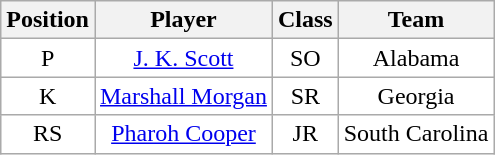<table class="wikitable sortable">
<tr>
<th>Position</th>
<th>Player</th>
<th>Class</th>
<th>Team</th>
</tr>
<tr style="text-align:center;">
<td style="background:white">P</td>
<td style="background:white"><a href='#'>J. K. Scott</a></td>
<td style="background:white">SO</td>
<td style="background:white">Alabama</td>
</tr>
<tr style="text-align:center;">
<td style="background:white">K</td>
<td style="background:white"><a href='#'>Marshall Morgan</a></td>
<td style="background:white">SR</td>
<td style="background:white">Georgia</td>
</tr>
<tr style="text-align:center;">
<td style="background:white">RS</td>
<td style="background:white"><a href='#'>Pharoh Cooper</a></td>
<td style="background:white">JR</td>
<td style="background:white">South Carolina</td>
</tr>
</table>
